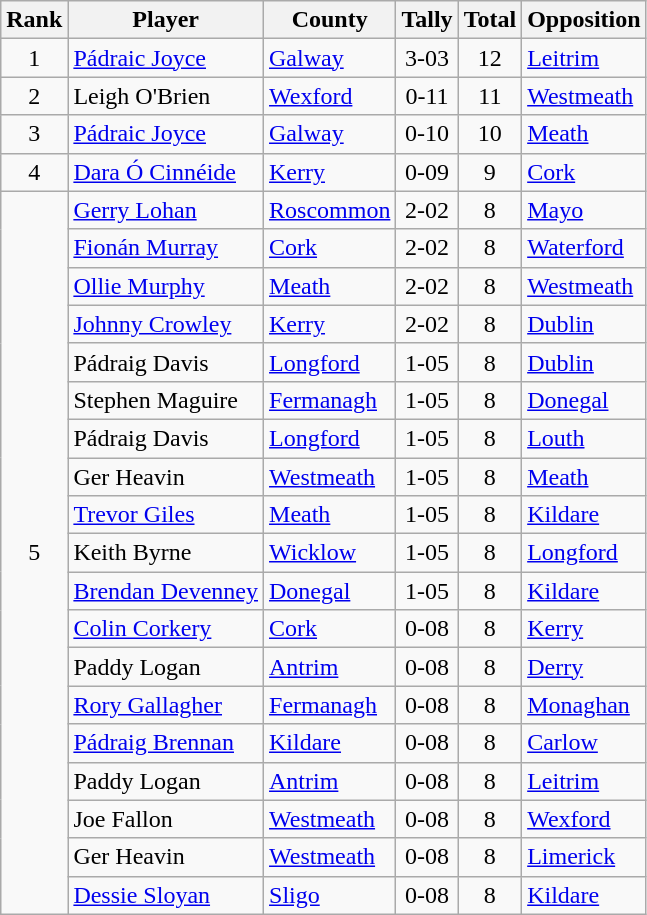<table class="wikitable">
<tr>
<th>Rank</th>
<th>Player</th>
<th>County</th>
<th>Tally</th>
<th>Total</th>
<th>Opposition</th>
</tr>
<tr>
<td rowspan=1 align=center>1</td>
<td><a href='#'>Pádraic Joyce</a></td>
<td><a href='#'>Galway</a></td>
<td align=center>3-03</td>
<td align=center>12</td>
<td><a href='#'>Leitrim</a></td>
</tr>
<tr>
<td rowspan=1 align=center>2</td>
<td>Leigh O'Brien</td>
<td><a href='#'>Wexford</a></td>
<td align=center>0-11</td>
<td align=center>11</td>
<td><a href='#'>Westmeath</a></td>
</tr>
<tr>
<td rowspan=1 align=center>3</td>
<td><a href='#'>Pádraic Joyce</a></td>
<td><a href='#'>Galway</a></td>
<td align=center>0-10</td>
<td align=center>10</td>
<td><a href='#'>Meath</a></td>
</tr>
<tr>
<td rowspan=1 align=center>4</td>
<td><a href='#'>Dara Ó Cinnéide</a></td>
<td><a href='#'>Kerry</a></td>
<td align=center>0-09</td>
<td align=center>9</td>
<td><a href='#'>Cork</a></td>
</tr>
<tr>
<td rowspan=19 align=center>5</td>
<td><a href='#'>Gerry Lohan</a></td>
<td><a href='#'>Roscommon</a></td>
<td align=center>2-02</td>
<td align=center>8</td>
<td><a href='#'>Mayo</a></td>
</tr>
<tr>
<td><a href='#'>Fionán Murray</a></td>
<td><a href='#'>Cork</a></td>
<td align=center>2-02</td>
<td align=center>8</td>
<td><a href='#'>Waterford</a></td>
</tr>
<tr>
<td><a href='#'>Ollie Murphy</a></td>
<td><a href='#'>Meath</a></td>
<td align=center>2-02</td>
<td align=center>8</td>
<td><a href='#'>Westmeath</a></td>
</tr>
<tr>
<td><a href='#'>Johnny Crowley</a></td>
<td><a href='#'>Kerry</a></td>
<td align=center>2-02</td>
<td align=center>8</td>
<td><a href='#'>Dublin</a></td>
</tr>
<tr>
<td>Pádraig Davis</td>
<td><a href='#'>Longford</a></td>
<td align=center>1-05</td>
<td align=center>8</td>
<td><a href='#'>Dublin</a></td>
</tr>
<tr>
<td>Stephen Maguire</td>
<td><a href='#'>Fermanagh</a></td>
<td align=center>1-05</td>
<td align=center>8</td>
<td><a href='#'>Donegal</a></td>
</tr>
<tr>
<td>Pádraig Davis</td>
<td><a href='#'>Longford</a></td>
<td align=center>1-05</td>
<td align=center>8</td>
<td><a href='#'>Louth</a></td>
</tr>
<tr>
<td>Ger Heavin</td>
<td><a href='#'>Westmeath</a></td>
<td align=center>1-05</td>
<td align=center>8</td>
<td><a href='#'>Meath</a></td>
</tr>
<tr>
<td><a href='#'>Trevor Giles</a></td>
<td><a href='#'>Meath</a></td>
<td align=center>1-05</td>
<td align=center>8</td>
<td><a href='#'>Kildare</a></td>
</tr>
<tr>
<td>Keith Byrne</td>
<td><a href='#'>Wicklow</a></td>
<td align=center>1-05</td>
<td align=center>8</td>
<td><a href='#'>Longford</a></td>
</tr>
<tr>
<td><a href='#'>Brendan Devenney</a></td>
<td><a href='#'>Donegal</a></td>
<td align=center>1-05</td>
<td align=center>8</td>
<td><a href='#'>Kildare</a></td>
</tr>
<tr>
<td><a href='#'>Colin Corkery</a></td>
<td><a href='#'>Cork</a></td>
<td align=center>0-08</td>
<td align=center>8</td>
<td><a href='#'>Kerry</a></td>
</tr>
<tr>
<td>Paddy Logan</td>
<td><a href='#'>Antrim</a></td>
<td align=center>0-08</td>
<td align=center>8</td>
<td><a href='#'>Derry</a></td>
</tr>
<tr>
<td><a href='#'>Rory Gallagher</a></td>
<td><a href='#'>Fermanagh</a></td>
<td align=center>0-08</td>
<td align=center>8</td>
<td><a href='#'>Monaghan</a></td>
</tr>
<tr>
<td><a href='#'>Pádraig Brennan</a></td>
<td><a href='#'>Kildare</a></td>
<td align=center>0-08</td>
<td align=center>8</td>
<td><a href='#'>Carlow</a></td>
</tr>
<tr>
<td>Paddy Logan</td>
<td><a href='#'>Antrim</a></td>
<td align=center>0-08</td>
<td align=center>8</td>
<td><a href='#'>Leitrim</a></td>
</tr>
<tr>
<td>Joe Fallon</td>
<td><a href='#'>Westmeath</a></td>
<td align=center>0-08</td>
<td align=center>8</td>
<td><a href='#'>Wexford</a></td>
</tr>
<tr>
<td>Ger Heavin</td>
<td><a href='#'>Westmeath</a></td>
<td align=center>0-08</td>
<td align=center>8</td>
<td><a href='#'>Limerick</a></td>
</tr>
<tr>
<td><a href='#'>Dessie Sloyan</a></td>
<td><a href='#'>Sligo</a></td>
<td align=center>0-08</td>
<td align=center>8</td>
<td><a href='#'>Kildare</a></td>
</tr>
</table>
